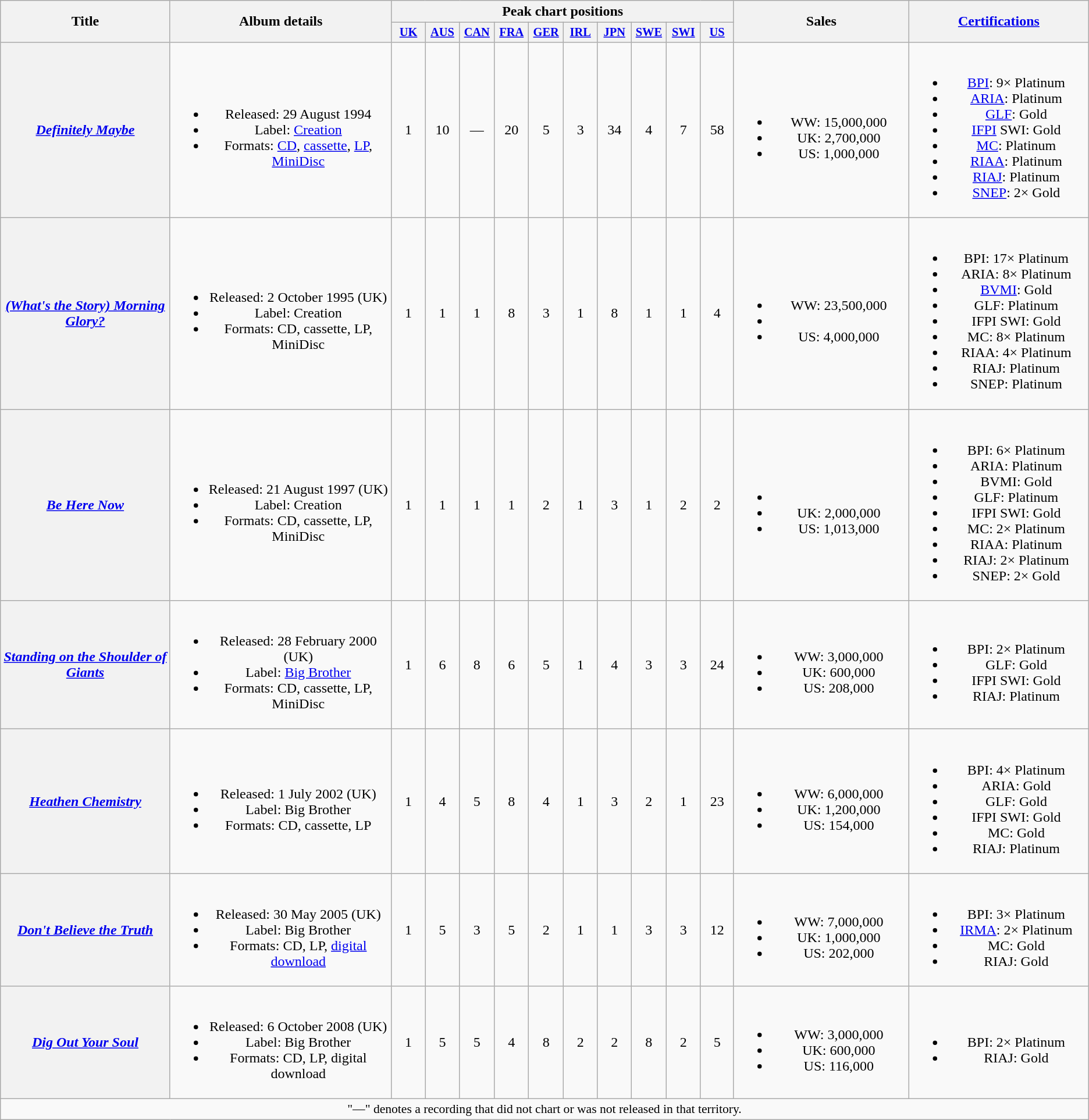<table class="wikitable plainrowheaders" style="text-align:center;">
<tr>
<th scope="col" rowspan="2" style="width:13em;">Title</th>
<th scope="col" rowspan="2" style="width:17em;">Album details</th>
<th scope="col" colspan="10">Peak chart positions</th>
<th scope="col" rowspan="2" style="width:13em;">Sales</th>
<th scope="col" rowspan="2" style="width:13.5em;"><a href='#'>Certifications</a></th>
</tr>
<tr>
<th scope="col" style="width:2.5em;font-size:85%;"><a href='#'>UK</a><br></th>
<th scope="col" style="width:2.5em;font-size:85%;"><a href='#'>AUS</a><br></th>
<th scope="col" style="width:2.5em;font-size:85%;"><a href='#'>CAN</a><br></th>
<th scope="col" style="width:2.5em;font-size:85%;"><a href='#'>FRA</a><br></th>
<th scope="col" style="width:2.5em;font-size:85%;"><a href='#'>GER</a><br></th>
<th scope="col" style="width:2.5em;font-size:85%;"><a href='#'>IRL</a><br></th>
<th scope="col" style="width:2.5em;font-size:85%;"><a href='#'>JPN</a><br></th>
<th scope="col" style="width:2.5em;font-size:85%;"><a href='#'>SWE</a><br></th>
<th scope="col" style="width:2.5em;font-size:85%;"><a href='#'>SWI</a><br></th>
<th scope="col" style="width:2.5em;font-size:85%;"><a href='#'>US</a><br></th>
</tr>
<tr>
<th scope="row"><em><a href='#'>Definitely Maybe</a></em></th>
<td><br><ul><li>Released: 29 August 1994</li><li>Label: <a href='#'>Creation</a></li><li>Formats: <a href='#'>CD</a>, <a href='#'>cassette</a>, <a href='#'>LP</a>, <a href='#'>MiniDisc</a></li></ul></td>
<td>1</td>
<td>10</td>
<td>—</td>
<td>20</td>
<td>5</td>
<td>3</td>
<td>34</td>
<td>4</td>
<td>7</td>
<td>58</td>
<td><br><ul><li>WW: 15,000,000</li><li>UK: 2,700,000</li><li>US: 1,000,000</li></ul></td>
<td><br><ul><li><a href='#'>BPI</a>: 9× Platinum</li><li><a href='#'>ARIA</a>: Platinum</li><li><a href='#'>GLF</a>: Gold</li><li><a href='#'>IFPI</a> SWI: Gold</li><li><a href='#'>MC</a>: Platinum</li><li><a href='#'>RIAA</a>: Platinum</li><li><a href='#'>RIAJ</a>: Platinum</li><li><a href='#'>SNEP</a>: 2× Gold</li></ul></td>
</tr>
<tr>
<th scope="row"><em><a href='#'>(What's the Story) Morning Glory?</a></em></th>
<td><br><ul><li>Released: 2 October 1995 <span>(UK)</span></li><li>Label: Creation</li><li>Formats: CD, cassette, LP, MiniDisc</li></ul></td>
<td>1</td>
<td>1</td>
<td>1</td>
<td>8</td>
<td>3</td>
<td>1</td>
<td>8</td>
<td>1</td>
<td>1</td>
<td>4</td>
<td><br><ul><li>WW: 23,500,000</li><li></li><li>US: 4,000,000</li></ul></td>
<td><br><ul><li>BPI: 17× Platinum</li><li>ARIA: 8× Platinum</li><li><a href='#'>BVMI</a>: Gold</li><li>GLF: Platinum</li><li>IFPI SWI: Gold</li><li>MC: 8× Platinum</li><li>RIAA: 4× Platinum</li><li>RIAJ: Platinum</li><li>SNEP: Platinum</li></ul></td>
</tr>
<tr>
<th scope="row"><em><a href='#'>Be Here Now</a></em></th>
<td><br><ul><li>Released: 21 August 1997 <span>(UK)</span></li><li>Label: Creation</li><li>Formats: CD, cassette, LP, MiniDisc</li></ul></td>
<td>1</td>
<td>1</td>
<td>1</td>
<td>1</td>
<td>2</td>
<td>1</td>
<td>3</td>
<td>1</td>
<td>2</td>
<td>2</td>
<td><br><ul><li></li><li>UK: 2,000,000</li><li>US: 1,013,000</li></ul></td>
<td><br><ul><li>BPI: 6× Platinum</li><li>ARIA: Platinum</li><li>BVMI: Gold</li><li>GLF: Platinum</li><li>IFPI SWI: Gold</li><li>MC: 2× Platinum</li><li>RIAA: Platinum</li><li>RIAJ: 2× Platinum</li><li>SNEP: 2× Gold</li></ul></td>
</tr>
<tr>
<th scope="row"><em><a href='#'>Standing on the Shoulder of Giants</a></em></th>
<td><br><ul><li>Released: 28 February 2000 <span>(UK)</span></li><li>Label: <a href='#'>Big Brother</a></li><li>Formats: CD, cassette, LP, MiniDisc</li></ul></td>
<td>1</td>
<td>6</td>
<td>8</td>
<td>6</td>
<td>5</td>
<td>1</td>
<td>4</td>
<td>3</td>
<td>3</td>
<td>24</td>
<td><br><ul><li>WW: 3,000,000</li><li>UK: 600,000</li><li>US: 208,000</li></ul></td>
<td><br><ul><li>BPI: 2× Platinum</li><li>GLF: Gold</li><li>IFPI SWI: Gold</li><li>RIAJ: Platinum</li></ul></td>
</tr>
<tr>
<th scope="row"><em><a href='#'>Heathen Chemistry</a></em></th>
<td><br><ul><li>Released: 1 July 2002 <span>(UK)</span></li><li>Label: Big Brother</li><li>Formats: CD, cassette, LP</li></ul></td>
<td>1</td>
<td>4</td>
<td>5</td>
<td>8</td>
<td>4</td>
<td>1</td>
<td>3</td>
<td>2</td>
<td>1</td>
<td>23</td>
<td><br><ul><li>WW: 6,000,000</li><li>UK: 1,200,000</li><li>US: 154,000</li></ul></td>
<td><br><ul><li>BPI: 4× Platinum</li><li>ARIA: Gold</li><li>GLF: Gold</li><li>IFPI SWI: Gold</li><li>MC: Gold</li><li>RIAJ: Platinum</li></ul></td>
</tr>
<tr>
<th scope="row"><em><a href='#'>Don't Believe the Truth</a></em></th>
<td><br><ul><li>Released: 30 May 2005 <span>(UK)</span></li><li>Label: Big Brother</li><li>Formats: CD, LP, <a href='#'>digital download</a></li></ul></td>
<td>1</td>
<td>5</td>
<td>3</td>
<td>5</td>
<td>2</td>
<td>1</td>
<td>1</td>
<td>3</td>
<td>3</td>
<td>12</td>
<td><br><ul><li>WW: 7,000,000</li><li>UK: 1,000,000</li><li>US: 202,000</li></ul></td>
<td><br><ul><li>BPI: 3× Platinum</li><li><a href='#'>IRMA</a>: 2× Platinum</li><li>MC: Gold</li><li>RIAJ: Gold</li></ul></td>
</tr>
<tr>
<th scope="row"><em><a href='#'>Dig Out Your Soul</a></em></th>
<td><br><ul><li>Released: 6 October 2008 <span>(UK)</span></li><li>Label: Big Brother</li><li>Formats: CD, LP, digital download</li></ul></td>
<td>1</td>
<td>5</td>
<td>5</td>
<td>4</td>
<td>8</td>
<td>2</td>
<td>2</td>
<td>8</td>
<td>2</td>
<td>5</td>
<td><br><ul><li>WW: 3,000,000</li><li>UK: 600,000</li><li>US: 116,000</li></ul></td>
<td><br><ul><li>BPI: 2× Platinum</li><li>RIAJ: Gold</li></ul></td>
</tr>
<tr>
<td colspan="14" style="font-size:90%">"—" denotes a recording that did not chart or was not released in that territory.</td>
</tr>
</table>
